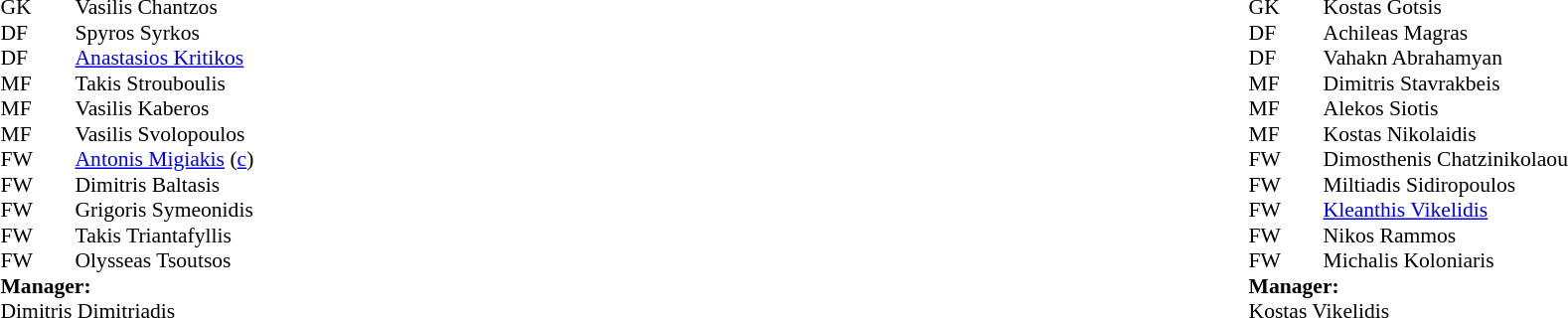<table width="100%">
<tr>
<td valign="top" width="50%"><br><table style="font-size: 90%" cellspacing="0" cellpadding="0">
<tr>
<th width="25"></th>
<th width="25"></th>
</tr>
<tr>
<td>GK</td>
<td></td>
<td> Vasilis Chantzos</td>
</tr>
<tr>
<td>DF</td>
<td></td>
<td> Spyros Syrkos</td>
</tr>
<tr>
<td>DF</td>
<td></td>
<td> <a href='#'>Anastasios Kritikos</a></td>
</tr>
<tr>
<td>MF</td>
<td></td>
<td> Takis Strouboulis</td>
</tr>
<tr>
<td>MF</td>
<td></td>
<td> Vasilis Kaberos</td>
</tr>
<tr>
<td>MF</td>
<td></td>
<td> Vasilis Svolopoulos</td>
</tr>
<tr>
<td>FW</td>
<td></td>
<td> <a href='#'>Antonis Migiakis</a> (<a href='#'>c</a>)</td>
</tr>
<tr>
<td>FW</td>
<td></td>
<td> Dimitris Baltasis</td>
</tr>
<tr>
<td>FW</td>
<td></td>
<td> Grigoris Symeonidis</td>
</tr>
<tr>
<td>FW</td>
<td></td>
<td> Takis Triantafyllis</td>
</tr>
<tr>
<td>FW</td>
<td></td>
<td> Olysseas Tsoutsos</td>
</tr>
<tr>
<td colspan=4><strong>Manager:</strong></td>
</tr>
<tr>
<td colspan="4"> Dimitris Dimitriadis</td>
</tr>
</table>
</td>
<td valign="top" width="50%"><br><table style="font-size: 90%" cellspacing="0" cellpadding="0" align="center">
<tr>
<th width="25"></th>
<th width="25"></th>
</tr>
<tr>
<td>GK</td>
<td></td>
<td> Kostas Gotsis</td>
</tr>
<tr>
<td>DF</td>
<td></td>
<td> Achileas Magras</td>
</tr>
<tr>
<td>DF</td>
<td></td>
<td> Vahakn Abrahamyan</td>
</tr>
<tr>
<td>MF</td>
<td></td>
<td> Dimitris Stavrakbeis</td>
</tr>
<tr>
<td>MF</td>
<td></td>
<td> Alekos Siotis</td>
</tr>
<tr>
<td>MF</td>
<td></td>
<td> Kostas Nikolaidis</td>
</tr>
<tr>
<td>FW</td>
<td></td>
<td> Dimosthenis Chatzinikolaou</td>
</tr>
<tr>
<td>FW</td>
<td></td>
<td> Miltiadis Sidiropoulos</td>
</tr>
<tr>
<td>FW</td>
<td></td>
<td> <a href='#'>Kleanthis Vikelidis</a></td>
</tr>
<tr>
<td>FW</td>
<td></td>
<td> Nikos Rammos</td>
</tr>
<tr>
<td>FW</td>
<td></td>
<td> Michalis Koloniaris</td>
</tr>
<tr>
<td colspan=4><strong>Manager:</strong></td>
</tr>
<tr>
<td colspan="4"> Kostas Vikelidis</td>
</tr>
</table>
</td>
</tr>
</table>
